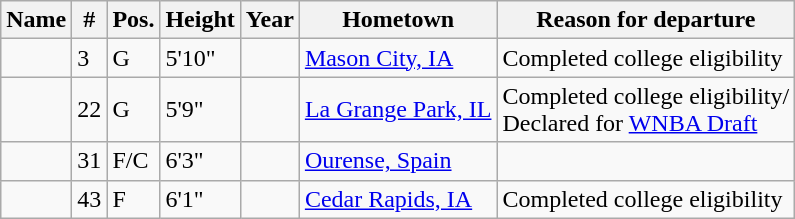<table class="wikitable sortable" border="1">
<tr>
<th>Name</th>
<th>#</th>
<th>Pos.</th>
<th>Height</th>
<th>Year</th>
<th>Hometown</th>
<th class="unsortable">Reason for departure</th>
</tr>
<tr>
<td></td>
<td>3</td>
<td>G</td>
<td>5'10"</td>
<td></td>
<td><a href='#'>Mason City, IA</a></td>
<td>Completed college eligibility</td>
</tr>
<tr>
<td></td>
<td>22</td>
<td>G</td>
<td>5'9"</td>
<td></td>
<td><a href='#'> La Grange Park, IL</a></td>
<td>Completed college eligibility/<br>Declared for <a href='#'>WNBA Draft</a></td>
</tr>
<tr>
<td></td>
<td>31</td>
<td>F/C</td>
<td>6'3"</td>
<td></td>
<td><a href='#'>Ourense, Spain</a></td>
<td></td>
</tr>
<tr>
<td></td>
<td>43</td>
<td>F</td>
<td>6'1"</td>
<td></td>
<td><a href='#'>Cedar Rapids, IA</a></td>
<td>Completed college eligibility</td>
</tr>
</table>
